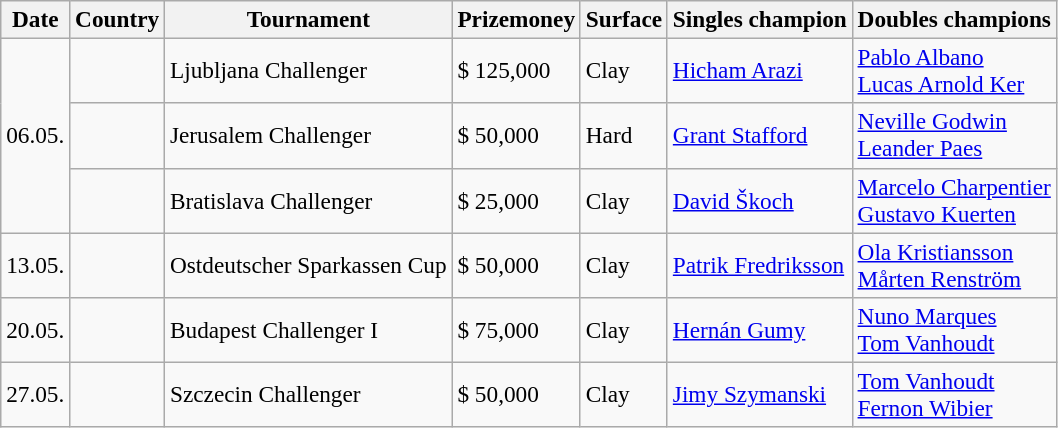<table class="sortable wikitable" style=font-size:97%>
<tr>
<th>Date</th>
<th>Country</th>
<th>Tournament</th>
<th>Prizemoney</th>
<th>Surface</th>
<th>Singles champion</th>
<th>Doubles champions</th>
</tr>
<tr>
<td rowspan="3">06.05.</td>
<td></td>
<td>Ljubljana Challenger</td>
<td>$ 125,000</td>
<td>Clay</td>
<td> <a href='#'>Hicham Arazi</a></td>
<td> <a href='#'>Pablo Albano</a><br> <a href='#'>Lucas Arnold Ker</a></td>
</tr>
<tr>
<td></td>
<td>Jerusalem Challenger</td>
<td>$ 50,000</td>
<td>Hard</td>
<td> <a href='#'>Grant Stafford</a></td>
<td> <a href='#'>Neville Godwin</a><br> <a href='#'>Leander Paes</a></td>
</tr>
<tr>
<td></td>
<td>Bratislava Challenger</td>
<td>$ 25,000</td>
<td>Clay</td>
<td> <a href='#'>David Škoch</a></td>
<td> <a href='#'>Marcelo Charpentier</a><br> <a href='#'>Gustavo Kuerten</a></td>
</tr>
<tr>
<td>13.05.</td>
<td></td>
<td>Ostdeutscher Sparkassen Cup</td>
<td>$ 50,000</td>
<td>Clay</td>
<td> <a href='#'>Patrik Fredriksson</a></td>
<td> <a href='#'>Ola Kristiansson</a><br> <a href='#'>Mårten Renström</a></td>
</tr>
<tr>
<td>20.05.</td>
<td></td>
<td>Budapest Challenger I</td>
<td>$ 75,000</td>
<td>Clay</td>
<td> <a href='#'>Hernán Gumy</a></td>
<td> <a href='#'>Nuno Marques</a><br> <a href='#'>Tom Vanhoudt</a></td>
</tr>
<tr>
<td>27.05.</td>
<td></td>
<td>Szczecin Challenger</td>
<td>$ 50,000</td>
<td>Clay</td>
<td> <a href='#'>Jimy Szymanski</a></td>
<td> <a href='#'>Tom Vanhoudt</a><br> <a href='#'>Fernon Wibier</a></td>
</tr>
</table>
